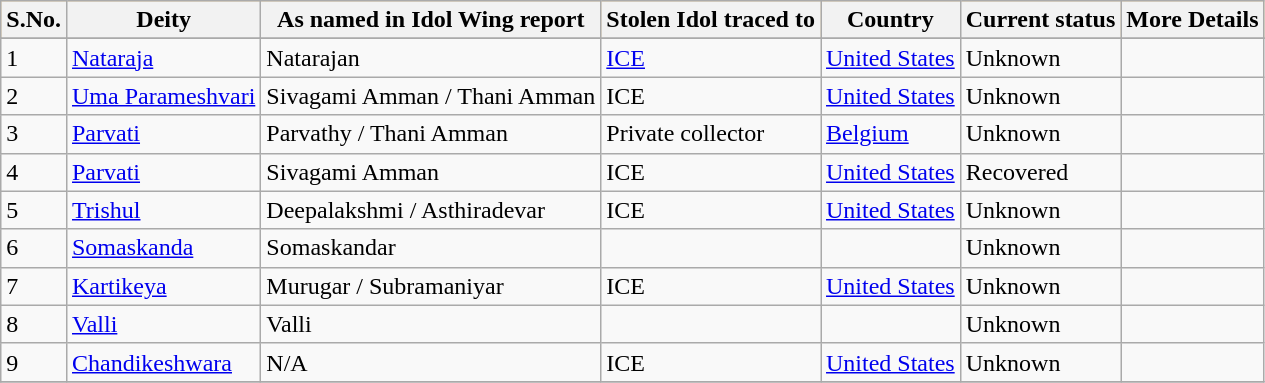<table class="wikitable" sortable>
<tr style="background:#FFC569">
<th scope="col">S.No.</th>
<th scope="col">Deity</th>
<th scope="col">As named in Idol Wing report</th>
<th scope="col">Stolen Idol traced to</th>
<th scope="col">Country</th>
<th scope="col">Current status</th>
<th scope="col">More Details</th>
</tr>
<tr align="center">
</tr>
<tr style="background:#ffe;">
</tr>
<tr>
<td>1</td>
<td><a href='#'>Nataraja</a></td>
<td>Natarajan</td>
<td><a href='#'>ICE</a></td>
<td><a href='#'>United States</a></td>
<td>Unknown</td>
<td></td>
</tr>
<tr>
<td>2</td>
<td><a href='#'>Uma Parameshvari</a></td>
<td>Sivagami Amman / Thani Amman</td>
<td>ICE</td>
<td><a href='#'>United States</a></td>
<td>Unknown</td>
<td></td>
</tr>
<tr>
<td>3</td>
<td><a href='#'>Parvati</a></td>
<td>Parvathy / Thani Amman</td>
<td>Private collector</td>
<td><a href='#'>Belgium</a></td>
<td>Unknown</td>
<td></td>
</tr>
<tr>
<td>4</td>
<td><a href='#'>Parvati</a></td>
<td>Sivagami Amman </td>
<td>ICE</td>
<td><a href='#'>United States</a></td>
<td>Recovered</td>
<td></td>
</tr>
<tr>
<td>5</td>
<td><a href='#'>Trishul</a></td>
<td>Deepalakshmi / Asthiradevar </td>
<td>ICE</td>
<td><a href='#'>United States</a></td>
<td>Unknown</td>
<td></td>
</tr>
<tr>
<td>6</td>
<td><a href='#'>Somaskanda</a></td>
<td>Somaskandar </td>
<td></td>
<td></td>
<td>Unknown</td>
<td></td>
</tr>
<tr>
<td>7</td>
<td><a href='#'>Kartikeya</a></td>
<td>Murugar / Subramaniyar </td>
<td>ICE</td>
<td><a href='#'>United States</a></td>
<td>Unknown</td>
<td></td>
</tr>
<tr>
<td>8</td>
<td><a href='#'>Valli</a></td>
<td>Valli </td>
<td></td>
<td></td>
<td>Unknown</td>
<td></td>
</tr>
<tr>
<td>9</td>
<td><a href='#'>Chandikeshwara</a></td>
<td>N/A</td>
<td>ICE</td>
<td><a href='#'>United States</a></td>
<td>Unknown</td>
<td></td>
</tr>
<tr>
</tr>
</table>
